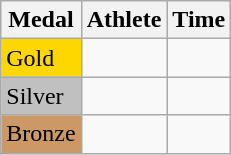<table class="wikitable">
<tr>
<th>Medal</th>
<th>Athlete</th>
<th>Time</th>
</tr>
<tr>
<td bgcolor="gold">Gold</td>
<td></td>
<td></td>
</tr>
<tr>
<td bgcolor="silver">Silver</td>
<td></td>
<td></td>
</tr>
<tr>
<td bgcolor="CC9966">Bronze</td>
<td></td>
<td></td>
</tr>
</table>
